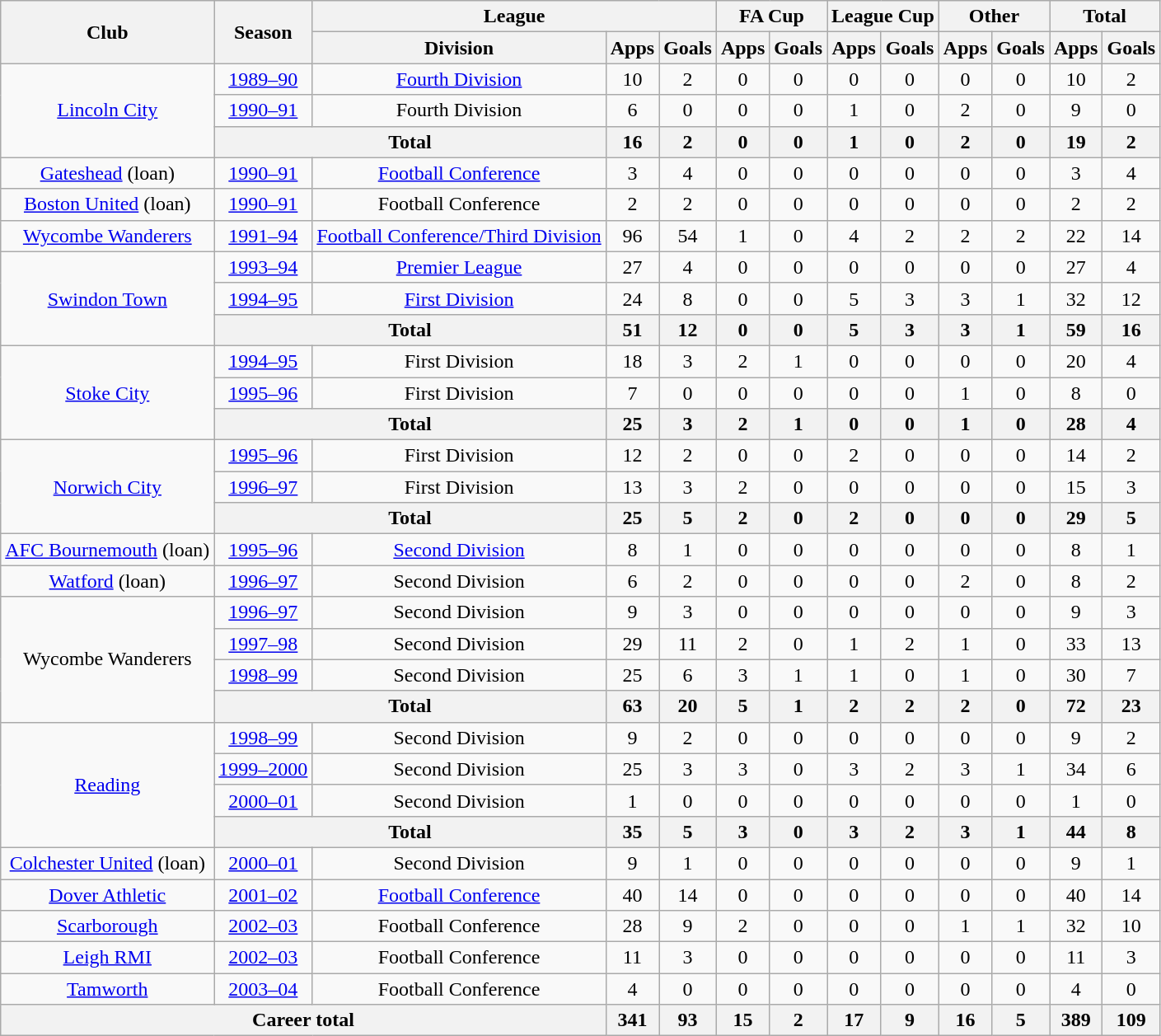<table class="wikitable" style="text-align:center">
<tr>
<th rowspan="2">Club</th>
<th rowspan="2">Season</th>
<th colspan="3">League</th>
<th colspan="2">FA Cup</th>
<th colspan="2">League Cup</th>
<th colspan="2">Other</th>
<th colspan="2">Total</th>
</tr>
<tr>
<th>Division</th>
<th>Apps</th>
<th>Goals</th>
<th>Apps</th>
<th>Goals</th>
<th>Apps</th>
<th>Goals</th>
<th>Apps</th>
<th>Goals</th>
<th>Apps</th>
<th>Goals</th>
</tr>
<tr>
<td rowspan="3"><a href='#'>Lincoln City</a></td>
<td><a href='#'>1989–90</a></td>
<td><a href='#'>Fourth Division</a></td>
<td>10</td>
<td>2</td>
<td>0</td>
<td>0</td>
<td>0</td>
<td>0</td>
<td>0</td>
<td>0</td>
<td>10</td>
<td>2</td>
</tr>
<tr>
<td><a href='#'>1990–91</a></td>
<td>Fourth Division</td>
<td>6</td>
<td>0</td>
<td>0</td>
<td>0</td>
<td>1</td>
<td>0</td>
<td>2</td>
<td>0</td>
<td>9</td>
<td>0</td>
</tr>
<tr>
<th colspan="2">Total</th>
<th>16</th>
<th>2</th>
<th>0</th>
<th>0</th>
<th>1</th>
<th>0</th>
<th>2</th>
<th>0</th>
<th>19</th>
<th>2</th>
</tr>
<tr>
<td><a href='#'>Gateshead</a> (loan)</td>
<td><a href='#'>1990–91</a></td>
<td><a href='#'>Football Conference</a></td>
<td>3</td>
<td>4</td>
<td>0</td>
<td>0</td>
<td>0</td>
<td>0</td>
<td>0</td>
<td>0</td>
<td>3</td>
<td>4</td>
</tr>
<tr>
<td><a href='#'>Boston United</a> (loan)</td>
<td><a href='#'>1990–91</a></td>
<td>Football Conference</td>
<td>2</td>
<td>2</td>
<td>0</td>
<td>0</td>
<td>0</td>
<td>0</td>
<td>0</td>
<td>0</td>
<td>2</td>
<td>2</td>
</tr>
<tr>
<td><a href='#'>Wycombe Wanderers</a></td>
<td><a href='#'>1991–94</a></td>
<td><a href='#'>Football Conference/Third Division</a></td>
<td>96</td>
<td>54</td>
<td>1</td>
<td>0</td>
<td>4</td>
<td>2</td>
<td>2</td>
<td>2</td>
<td>22</td>
<td>14</td>
</tr>
<tr>
<td rowspan="3"><a href='#'>Swindon Town</a></td>
<td><a href='#'>1993–94</a></td>
<td><a href='#'>Premier League</a></td>
<td>27</td>
<td>4</td>
<td>0</td>
<td>0</td>
<td>0</td>
<td>0</td>
<td>0</td>
<td>0</td>
<td>27</td>
<td>4</td>
</tr>
<tr>
<td><a href='#'>1994–95</a></td>
<td><a href='#'>First Division</a></td>
<td>24</td>
<td>8</td>
<td>0</td>
<td>0</td>
<td>5</td>
<td>3</td>
<td>3</td>
<td>1</td>
<td>32</td>
<td>12</td>
</tr>
<tr>
<th colspan="2">Total</th>
<th>51</th>
<th>12</th>
<th>0</th>
<th>0</th>
<th>5</th>
<th>3</th>
<th>3</th>
<th>1</th>
<th>59</th>
<th>16</th>
</tr>
<tr>
<td rowspan="3"><a href='#'>Stoke City</a></td>
<td><a href='#'>1994–95</a></td>
<td>First Division</td>
<td>18</td>
<td>3</td>
<td>2</td>
<td>1</td>
<td>0</td>
<td>0</td>
<td>0</td>
<td>0</td>
<td>20</td>
<td>4</td>
</tr>
<tr>
<td><a href='#'>1995–96</a></td>
<td>First Division</td>
<td>7</td>
<td>0</td>
<td>0</td>
<td>0</td>
<td>0</td>
<td>0</td>
<td>1</td>
<td>0</td>
<td>8</td>
<td>0</td>
</tr>
<tr>
<th colspan="2">Total</th>
<th>25</th>
<th>3</th>
<th>2</th>
<th>1</th>
<th>0</th>
<th>0</th>
<th>1</th>
<th>0</th>
<th>28</th>
<th>4</th>
</tr>
<tr>
<td rowspan="3"><a href='#'>Norwich City</a></td>
<td><a href='#'>1995–96</a></td>
<td>First Division</td>
<td>12</td>
<td>2</td>
<td>0</td>
<td>0</td>
<td>2</td>
<td>0</td>
<td>0</td>
<td>0</td>
<td>14</td>
<td>2</td>
</tr>
<tr>
<td><a href='#'>1996–97</a></td>
<td>First Division</td>
<td>13</td>
<td>3</td>
<td>2</td>
<td>0</td>
<td>0</td>
<td>0</td>
<td>0</td>
<td>0</td>
<td>15</td>
<td>3</td>
</tr>
<tr>
<th colspan="2">Total</th>
<th>25</th>
<th>5</th>
<th>2</th>
<th>0</th>
<th>2</th>
<th>0</th>
<th>0</th>
<th>0</th>
<th>29</th>
<th>5</th>
</tr>
<tr>
<td><a href='#'>AFC Bournemouth</a> (loan)</td>
<td><a href='#'>1995–96</a></td>
<td><a href='#'>Second Division</a></td>
<td>8</td>
<td>1</td>
<td>0</td>
<td>0</td>
<td>0</td>
<td>0</td>
<td>0</td>
<td>0</td>
<td>8</td>
<td>1</td>
</tr>
<tr>
<td><a href='#'>Watford</a> (loan)</td>
<td><a href='#'>1996–97</a></td>
<td>Second Division</td>
<td>6</td>
<td>2</td>
<td>0</td>
<td>0</td>
<td>0</td>
<td>0</td>
<td>2</td>
<td>0</td>
<td>8</td>
<td>2</td>
</tr>
<tr>
<td rowspan="4">Wycombe Wanderers</td>
<td><a href='#'>1996–97</a></td>
<td>Second Division</td>
<td>9</td>
<td>3</td>
<td>0</td>
<td>0</td>
<td>0</td>
<td>0</td>
<td>0</td>
<td>0</td>
<td>9</td>
<td>3</td>
</tr>
<tr>
<td><a href='#'>1997–98</a></td>
<td>Second Division</td>
<td>29</td>
<td>11</td>
<td>2</td>
<td>0</td>
<td>1</td>
<td>2</td>
<td>1</td>
<td>0</td>
<td>33</td>
<td>13</td>
</tr>
<tr>
<td><a href='#'>1998–99</a></td>
<td>Second Division</td>
<td>25</td>
<td>6</td>
<td>3</td>
<td>1</td>
<td>1</td>
<td>0</td>
<td>1</td>
<td>0</td>
<td>30</td>
<td>7</td>
</tr>
<tr>
<th colspan="2">Total</th>
<th>63</th>
<th>20</th>
<th>5</th>
<th>1</th>
<th>2</th>
<th>2</th>
<th>2</th>
<th>0</th>
<th>72</th>
<th>23</th>
</tr>
<tr>
<td rowspan="4"><a href='#'>Reading</a></td>
<td><a href='#'>1998–99</a></td>
<td>Second Division</td>
<td>9</td>
<td>2</td>
<td>0</td>
<td>0</td>
<td>0</td>
<td>0</td>
<td>0</td>
<td>0</td>
<td>9</td>
<td>2</td>
</tr>
<tr>
<td><a href='#'>1999–2000</a></td>
<td>Second Division</td>
<td>25</td>
<td>3</td>
<td>3</td>
<td>0</td>
<td>3</td>
<td>2</td>
<td>3</td>
<td>1</td>
<td>34</td>
<td>6</td>
</tr>
<tr>
<td><a href='#'>2000–01</a></td>
<td>Second Division</td>
<td>1</td>
<td>0</td>
<td>0</td>
<td>0</td>
<td>0</td>
<td>0</td>
<td>0</td>
<td>0</td>
<td>1</td>
<td>0</td>
</tr>
<tr>
<th colspan="2">Total</th>
<th>35</th>
<th>5</th>
<th>3</th>
<th>0</th>
<th>3</th>
<th>2</th>
<th>3</th>
<th>1</th>
<th>44</th>
<th>8</th>
</tr>
<tr>
<td><a href='#'>Colchester United</a> (loan)</td>
<td><a href='#'>2000–01</a></td>
<td>Second Division</td>
<td>9</td>
<td>1</td>
<td>0</td>
<td>0</td>
<td>0</td>
<td>0</td>
<td>0</td>
<td>0</td>
<td>9</td>
<td>1</td>
</tr>
<tr>
<td><a href='#'>Dover Athletic</a></td>
<td><a href='#'>2001–02</a></td>
<td><a href='#'>Football Conference</a></td>
<td>40</td>
<td>14</td>
<td>0</td>
<td>0</td>
<td>0</td>
<td>0</td>
<td>0</td>
<td>0</td>
<td>40</td>
<td>14</td>
</tr>
<tr>
<td><a href='#'>Scarborough</a></td>
<td><a href='#'>2002–03</a></td>
<td>Football Conference</td>
<td>28</td>
<td>9</td>
<td>2</td>
<td>0</td>
<td>0</td>
<td>0</td>
<td>1</td>
<td>1</td>
<td>32</td>
<td>10</td>
</tr>
<tr>
<td><a href='#'>Leigh RMI</a></td>
<td><a href='#'>2002–03</a></td>
<td>Football Conference</td>
<td>11</td>
<td>3</td>
<td>0</td>
<td>0</td>
<td>0</td>
<td>0</td>
<td>0</td>
<td>0</td>
<td>11</td>
<td>3</td>
</tr>
<tr>
<td><a href='#'>Tamworth</a></td>
<td><a href='#'>2003–04</a></td>
<td>Football Conference</td>
<td>4</td>
<td>0</td>
<td>0</td>
<td>0</td>
<td>0</td>
<td>0</td>
<td>0</td>
<td>0</td>
<td>4</td>
<td>0</td>
</tr>
<tr>
<th colspan="3">Career total</th>
<th>341</th>
<th>93</th>
<th>15</th>
<th>2</th>
<th>17</th>
<th>9</th>
<th>16</th>
<th>5</th>
<th>389</th>
<th>109</th>
</tr>
</table>
